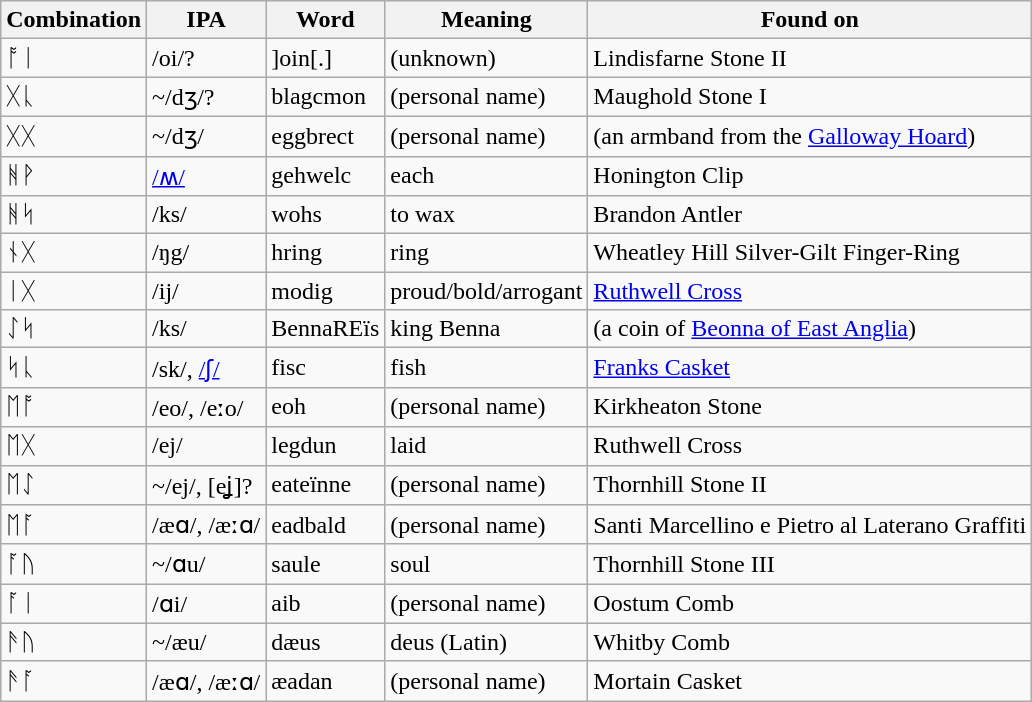<table class="wikitable">
<tr>
<th>Combination</th>
<th>IPA</th>
<th>Word</th>
<th>Meaning</th>
<th>Found on</th>
</tr>
<tr>
<td>ᚩᛁ</td>
<td>/oi/?</td>
<td>]oin[.]</td>
<td>(unknown)</td>
<td>Lindisfarne Stone II</td>
</tr>
<tr>
<td>ᚷᚳ</td>
<td>~/dʒ/?</td>
<td>blagcmon</td>
<td>(personal name)</td>
<td>Maughold Stone I</td>
</tr>
<tr>
<td>ᚷᚷ</td>
<td>~/dʒ/</td>
<td>eggbrect</td>
<td>(personal name)</td>
<td>(an armband from the <a href='#'>Galloway Hoard</a>)</td>
</tr>
<tr>
<td>ᚻᚹ</td>
<td><a href='#'>/ʍ/</a></td>
<td>gehwelc</td>
<td>each</td>
<td>Honington Clip</td>
</tr>
<tr>
<td>ᚻᛋ</td>
<td>/ks/</td>
<td>wohs</td>
<td>to wax</td>
<td>Brandon Antler</td>
</tr>
<tr>
<td>ᚾᚷ</td>
<td>/ŋg/</td>
<td>hring</td>
<td>ring</td>
<td>Wheatley Hill Silver-Gilt Finger-Ring</td>
</tr>
<tr>
<td>ᛁᚷ</td>
<td>/ij/</td>
<td>modig</td>
<td>proud/bold/arrogant</td>
<td><a href='#'>Ruthwell Cross</a></td>
</tr>
<tr>
<td>ᛇᛋ</td>
<td>/ks/</td>
<td>BennaREïs</td>
<td>king Benna</td>
<td>(a coin of <a href='#'>Beonna of East Anglia</a>)</td>
</tr>
<tr>
<td>ᛋᚳ</td>
<td>/sk/, <a href='#'>/ʃ/</a></td>
<td>fisc</td>
<td>fish</td>
<td><a href='#'>Franks Casket</a></td>
</tr>
<tr>
<td>ᛖᚩ</td>
<td>/eo/, /eːo/</td>
<td>eoh</td>
<td>(personal name)</td>
<td>Kirkheaton Stone</td>
</tr>
<tr>
<td>ᛖᚷ</td>
<td>/ej/</td>
<td>legdun</td>
<td>laid</td>
<td>Ruthwell Cross</td>
</tr>
<tr>
<td>ᛖᛇ</td>
<td>~/ej/, [eʝ]?</td>
<td>eateïnne</td>
<td>(personal name)</td>
<td>Thornhill Stone II</td>
</tr>
<tr>
<td>ᛖᚪ</td>
<td>/æɑ/, /æːɑ/</td>
<td>eadbald</td>
<td>(personal name)</td>
<td>Santi Marcellino e Pietro al Laterano Graffiti</td>
</tr>
<tr>
<td>ᚪᚢ</td>
<td>~/ɑu/</td>
<td>saule</td>
<td>soul</td>
<td>Thornhill Stone III</td>
</tr>
<tr>
<td>ᚪᛁ</td>
<td>/ɑi/</td>
<td>aib</td>
<td>(personal name)</td>
<td>Oostum Comb</td>
</tr>
<tr>
<td>ᚫᚢ</td>
<td>~/æu/</td>
<td>dæus</td>
<td>deus (Latin)</td>
<td>Whitby Comb</td>
</tr>
<tr>
<td>ᚫᚪ</td>
<td>/æɑ/, /æːɑ/</td>
<td>æadan</td>
<td>(personal name)</td>
<td>Mortain Casket</td>
</tr>
</table>
